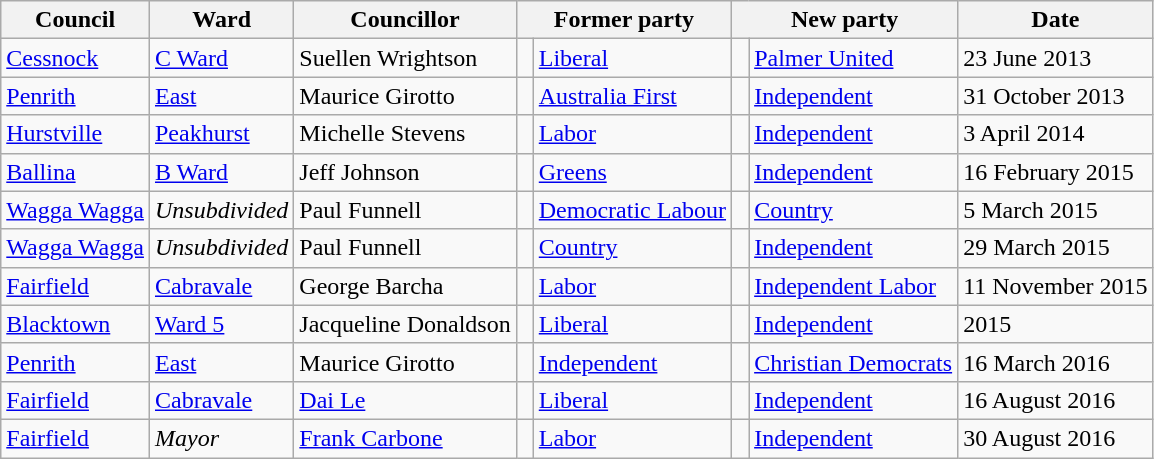<table class="wikitable sortable">
<tr>
<th>Council</th>
<th>Ward</th>
<th>Councillor</th>
<th colspan="2">Former party</th>
<th colspan="2">New party</th>
<th>Date</th>
</tr>
<tr>
<td><a href='#'>Cessnock</a></td>
<td><a href='#'>C Ward</a></td>
<td>Suellen Wrightson</td>
<td> </td>
<td><a href='#'>Liberal</a></td>
<td> </td>
<td><a href='#'>Palmer United</a></td>
<td>23 June 2013</td>
</tr>
<tr>
<td><a href='#'>Penrith</a></td>
<td><a href='#'>East</a></td>
<td>Maurice Girotto</td>
<td> </td>
<td><a href='#'>Australia First</a></td>
<td> </td>
<td><a href='#'>Independent</a></td>
<td>31 October 2013</td>
</tr>
<tr>
<td><a href='#'>Hurstville</a></td>
<td><a href='#'>Peakhurst</a></td>
<td>Michelle Stevens</td>
<td> </td>
<td><a href='#'>Labor</a></td>
<td> </td>
<td><a href='#'>Independent</a></td>
<td>3 April 2014</td>
</tr>
<tr>
<td><a href='#'>Ballina</a></td>
<td><a href='#'>B Ward</a></td>
<td>Jeff Johnson</td>
<td> </td>
<td><a href='#'>Greens</a></td>
<td> </td>
<td><a href='#'>Independent</a></td>
<td>16 February 2015</td>
</tr>
<tr>
<td><a href='#'>Wagga Wagga</a></td>
<td><em>Unsubdivided</em></td>
<td>Paul Funnell</td>
<td> </td>
<td><a href='#'>Democratic Labour</a></td>
<td> </td>
<td><a href='#'>Country</a></td>
<td>5 March 2015</td>
</tr>
<tr>
<td><a href='#'>Wagga Wagga</a></td>
<td><em>Unsubdivided</em></td>
<td>Paul Funnell</td>
<td> </td>
<td><a href='#'>Country</a></td>
<td> </td>
<td><a href='#'>Independent</a></td>
<td>29 March 2015</td>
</tr>
<tr>
<td><a href='#'>Fairfield</a></td>
<td><a href='#'>Cabravale</a></td>
<td>George Barcha</td>
<td> </td>
<td><a href='#'>Labor</a></td>
<td> </td>
<td><a href='#'>Independent Labor</a></td>
<td>11 November 2015</td>
</tr>
<tr>
<td><a href='#'>Blacktown</a></td>
<td><a href='#'>Ward 5</a></td>
<td>Jacqueline Donaldson</td>
<td> </td>
<td><a href='#'>Liberal</a></td>
<td> </td>
<td><a href='#'>Independent</a></td>
<td>2015</td>
</tr>
<tr>
<td><a href='#'>Penrith</a></td>
<td><a href='#'>East</a></td>
<td>Maurice Girotto</td>
<td> </td>
<td><a href='#'>Independent</a></td>
<td> </td>
<td><a href='#'>Christian Democrats</a></td>
<td>16 March 2016</td>
</tr>
<tr>
<td><a href='#'>Fairfield</a></td>
<td><a href='#'>Cabravale</a></td>
<td><a href='#'>Dai Le</a></td>
<td> </td>
<td><a href='#'>Liberal</a></td>
<td> </td>
<td><a href='#'>Independent</a></td>
<td>16 August 2016</td>
</tr>
<tr>
<td><a href='#'>Fairfield</a></td>
<td><em>Mayor</em></td>
<td><a href='#'>Frank Carbone</a></td>
<td> </td>
<td><a href='#'>Labor</a></td>
<td> </td>
<td><a href='#'>Independent</a></td>
<td>30 August 2016</td>
</tr>
</table>
